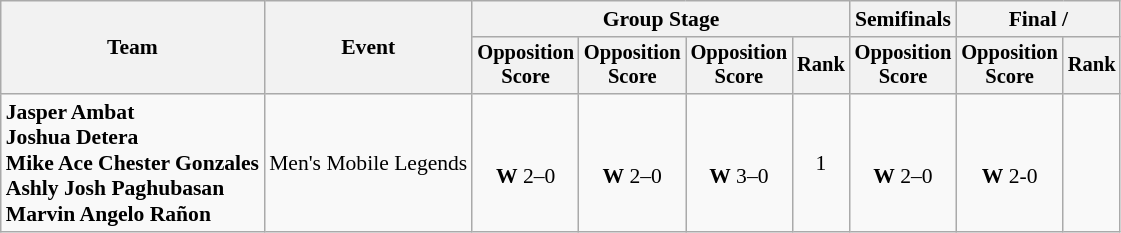<table class="wikitable" style="font-size:90%">
<tr>
<th rowspan=2>Team</th>
<th rowspan=2>Event</th>
<th colspan=4>Group Stage</th>
<th>Semifinals</th>
<th colspan=2>Final / </th>
</tr>
<tr style="font-size:95%">
<th>Opposition<br>Score</th>
<th>Opposition<br>Score</th>
<th>Opposition<br>Score</th>
<th>Rank</th>
<th>Opposition<br>Score</th>
<th>Opposition<br>Score</th>
<th>Rank</th>
</tr>
<tr align=center>
<td align=left><strong>Jasper Ambat<br>Joshua Detera<br>Mike Ace Chester Gonzales<br>Ashly Josh Paghubasan<br>Marvin Angelo Rañon</strong></td>
<td align=left>Men's Mobile Legends</td>
<td><br><strong>W</strong> 2–0</td>
<td><br><strong>W</strong> 2–0</td>
<td><br><strong>W</strong> 3–0</td>
<td>1</td>
<td><br><strong>W</strong> 2–0</td>
<td><br><strong>W</strong> 2-0</td>
<td></td>
</tr>
</table>
